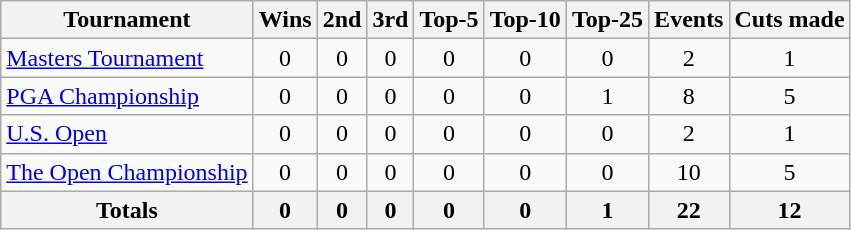<table class=wikitable style=text-align:center>
<tr>
<th>Tournament</th>
<th>Wins</th>
<th>2nd</th>
<th>3rd</th>
<th>Top-5</th>
<th>Top-10</th>
<th>Top-25</th>
<th>Events</th>
<th>Cuts made</th>
</tr>
<tr>
<td align=left><a href='#'>Masters Tournament</a></td>
<td>0</td>
<td>0</td>
<td>0</td>
<td>0</td>
<td>0</td>
<td>0</td>
<td>2</td>
<td>1</td>
</tr>
<tr>
<td align=left><a href='#'>PGA Championship</a></td>
<td>0</td>
<td>0</td>
<td>0</td>
<td>0</td>
<td>0</td>
<td>1</td>
<td>8</td>
<td>5</td>
</tr>
<tr>
<td align=left><a href='#'>U.S. Open</a></td>
<td>0</td>
<td>0</td>
<td>0</td>
<td>0</td>
<td>0</td>
<td>0</td>
<td>2</td>
<td>1</td>
</tr>
<tr>
<td align=left><a href='#'>The Open Championship</a></td>
<td>0</td>
<td>0</td>
<td>0</td>
<td>0</td>
<td>0</td>
<td>0</td>
<td>10</td>
<td>5</td>
</tr>
<tr>
<th>Totals</th>
<th>0</th>
<th>0</th>
<th>0</th>
<th>0</th>
<th>0</th>
<th>1</th>
<th>22</th>
<th>12</th>
</tr>
</table>
